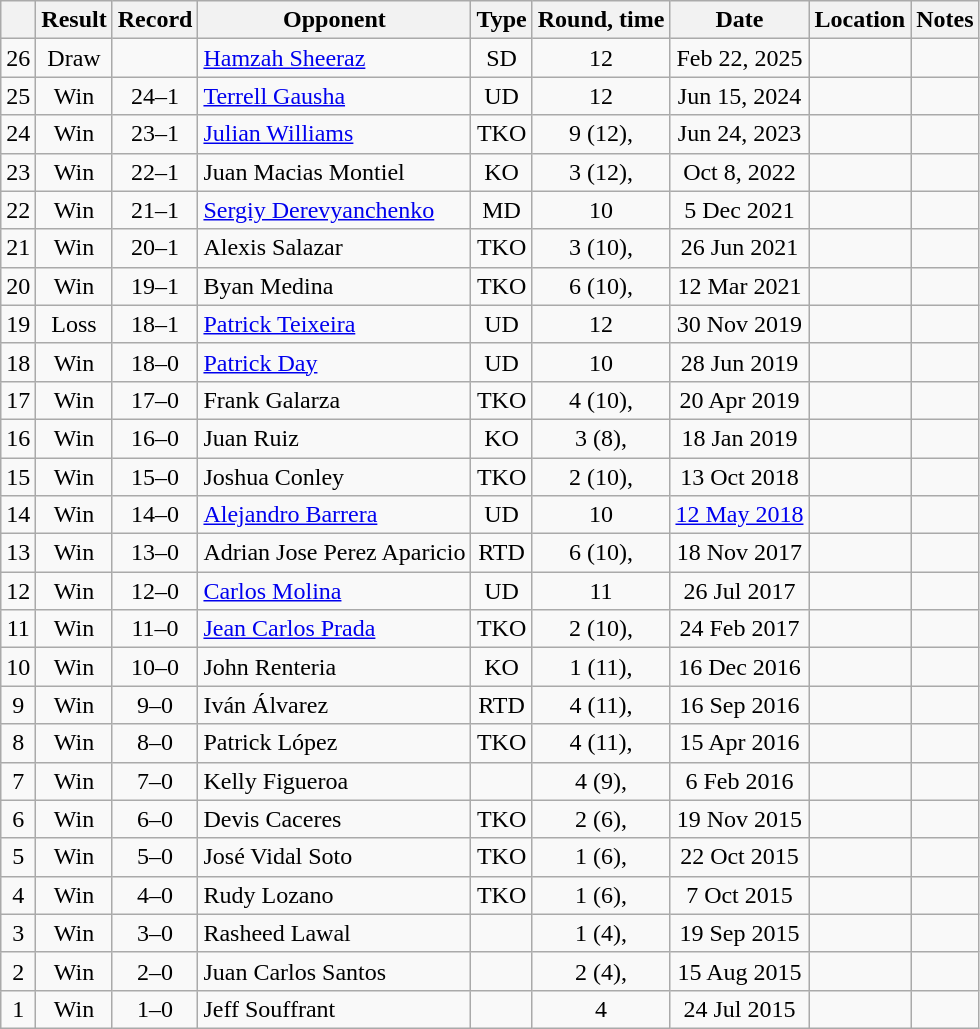<table class=wikitable style=text-align:center>
<tr>
<th></th>
<th>Result</th>
<th>Record</th>
<th>Opponent</th>
<th>Type</th>
<th>Round, time</th>
<th>Date</th>
<th>Location</th>
<th>Notes</th>
</tr>
<tr>
<td>26</td>
<td>Draw</td>
<td></td>
<td align=left><a href='#'>Hamzah Sheeraz</a></td>
<td>SD</td>
<td>12</td>
<td>Feb 22, 2025</td>
<td align=left></td>
<td align=left></td>
</tr>
<tr>
<td>25</td>
<td>Win</td>
<td>24–1</td>
<td align=left><a href='#'>Terrell Gausha</a></td>
<td>UD</td>
<td>12</td>
<td>Jun 15, 2024</td>
<td align=left></td>
<td align=left></td>
</tr>
<tr>
<td>24</td>
<td>Win</td>
<td>23–1</td>
<td align=left><a href='#'>Julian Williams</a></td>
<td>TKO</td>
<td>9 (12), </td>
<td>Jun 24, 2023</td>
<td align=left></td>
<td align=left></td>
</tr>
<tr>
<td>23</td>
<td>Win</td>
<td>22–1</td>
<td align=left>Juan Macias Montiel</td>
<td>KO</td>
<td>3 (12), </td>
<td>Oct 8, 2022</td>
<td align=left></td>
<td align=left></td>
</tr>
<tr>
<td>22</td>
<td>Win</td>
<td>21–1</td>
<td align=left><a href='#'>Sergiy Derevyanchenko</a></td>
<td>MD</td>
<td>10</td>
<td>5 Dec 2021</td>
<td align=left></td>
<td align=left></td>
</tr>
<tr>
<td>21</td>
<td>Win</td>
<td>20–1</td>
<td align=left>Alexis Salazar</td>
<td>TKO</td>
<td>3 (10), </td>
<td>26 Jun 2021</td>
<td align=left></td>
<td align=left></td>
</tr>
<tr>
<td>20</td>
<td>Win</td>
<td>19–1</td>
<td align=left>Byan Medina</td>
<td>TKO</td>
<td>6 (10), </td>
<td>12 Mar 2021</td>
<td align=left></td>
<td align=left></td>
</tr>
<tr>
<td>19</td>
<td>Loss</td>
<td>18–1</td>
<td align=left><a href='#'>Patrick Teixeira</a></td>
<td>UD</td>
<td>12</td>
<td>30 Nov 2019</td>
<td align=left></td>
<td align=left></td>
</tr>
<tr>
<td>18</td>
<td>Win</td>
<td>18–0</td>
<td align=left><a href='#'>Patrick Day</a></td>
<td>UD</td>
<td>10</td>
<td>28 Jun 2019</td>
<td align=left></td>
<td align=left></td>
</tr>
<tr>
<td>17</td>
<td>Win</td>
<td>17–0</td>
<td align=left>Frank Galarza</td>
<td>TKO</td>
<td>4 (10), </td>
<td>20 Apr 2019</td>
<td align=left></td>
<td align=left></td>
</tr>
<tr>
<td>16</td>
<td>Win</td>
<td>16–0</td>
<td align=left>Juan Ruiz</td>
<td>KO</td>
<td>3 (8), </td>
<td>18 Jan 2019</td>
<td align=left></td>
<td align=left></td>
</tr>
<tr>
<td>15</td>
<td>Win</td>
<td>15–0</td>
<td align=left>Joshua Conley</td>
<td>TKO</td>
<td>2 (10), </td>
<td>13 Oct 2018</td>
<td align=left></td>
<td align=left></td>
</tr>
<tr>
<td>14</td>
<td>Win</td>
<td>14–0</td>
<td align=left><a href='#'>Alejandro Barrera</a></td>
<td>UD</td>
<td>10</td>
<td><a href='#'>12 May 2018</a></td>
<td align=left></td>
<td align=left></td>
</tr>
<tr>
<td>13</td>
<td>Win</td>
<td>13–0</td>
<td align=left>Adrian Jose Perez Aparicio</td>
<td>RTD</td>
<td>6 (10), </td>
<td>18 Nov 2017</td>
<td align=left></td>
<td align=left></td>
</tr>
<tr>
<td>12</td>
<td>Win</td>
<td>12–0</td>
<td align=left><a href='#'>Carlos Molina</a></td>
<td>UD</td>
<td>11</td>
<td>26 Jul 2017</td>
<td align=left></td>
<td align=left></td>
</tr>
<tr>
<td>11</td>
<td>Win</td>
<td>11–0</td>
<td align=left><a href='#'>Jean Carlos Prada</a></td>
<td>TKO</td>
<td>2 (10), </td>
<td>24 Feb 2017</td>
<td align=left></td>
<td align=left></td>
</tr>
<tr>
<td>10</td>
<td>Win</td>
<td>10–0</td>
<td align=left>John Renteria</td>
<td>KO</td>
<td>1 (11), </td>
<td>16 Dec 2016</td>
<td align=left></td>
<td align=left></td>
</tr>
<tr>
<td>9</td>
<td>Win</td>
<td>9–0</td>
<td align=left>Iván Álvarez</td>
<td>RTD</td>
<td>4 (11), </td>
<td>16 Sep 2016</td>
<td align=left></td>
<td align=left></td>
</tr>
<tr>
<td>8</td>
<td>Win</td>
<td>8–0</td>
<td align=left>Patrick López</td>
<td>TKO</td>
<td>4 (11), </td>
<td>15 Apr 2016</td>
<td align=left></td>
<td align=left></td>
</tr>
<tr>
<td>7</td>
<td>Win</td>
<td>7–0</td>
<td align=left>Kelly Figueroa</td>
<td></td>
<td>4 (9), </td>
<td>6 Feb 2016</td>
<td align=left></td>
<td align=left></td>
</tr>
<tr>
<td>6</td>
<td>Win</td>
<td>6–0</td>
<td align=left>Devis Caceres</td>
<td>TKO</td>
<td>2 (6), </td>
<td>19 Nov 2015</td>
<td align=left></td>
<td align=left></td>
</tr>
<tr>
<td>5</td>
<td>Win</td>
<td>5–0</td>
<td align=left>José Vidal Soto</td>
<td>TKO</td>
<td>1 (6), </td>
<td>22 Oct 2015</td>
<td align=left></td>
<td align=left></td>
</tr>
<tr>
<td>4</td>
<td>Win</td>
<td>4–0</td>
<td align=left>Rudy Lozano</td>
<td>TKO</td>
<td>1 (6), </td>
<td>7 Oct 2015</td>
<td align=left></td>
<td align=left></td>
</tr>
<tr>
<td>3</td>
<td>Win</td>
<td>3–0</td>
<td align=left>Rasheed Lawal</td>
<td></td>
<td>1 (4), </td>
<td>19 Sep 2015</td>
<td align=left></td>
<td align=left></td>
</tr>
<tr>
<td>2</td>
<td>Win</td>
<td>2–0</td>
<td align=left>Juan Carlos Santos</td>
<td></td>
<td>2 (4), </td>
<td>15 Aug 2015</td>
<td align=left></td>
<td align=left></td>
</tr>
<tr>
<td>1</td>
<td>Win</td>
<td>1–0</td>
<td align=left>Jeff Souffrant</td>
<td></td>
<td>4</td>
<td>24 Jul 2015</td>
<td align=left></td>
<td align=left></td>
</tr>
</table>
